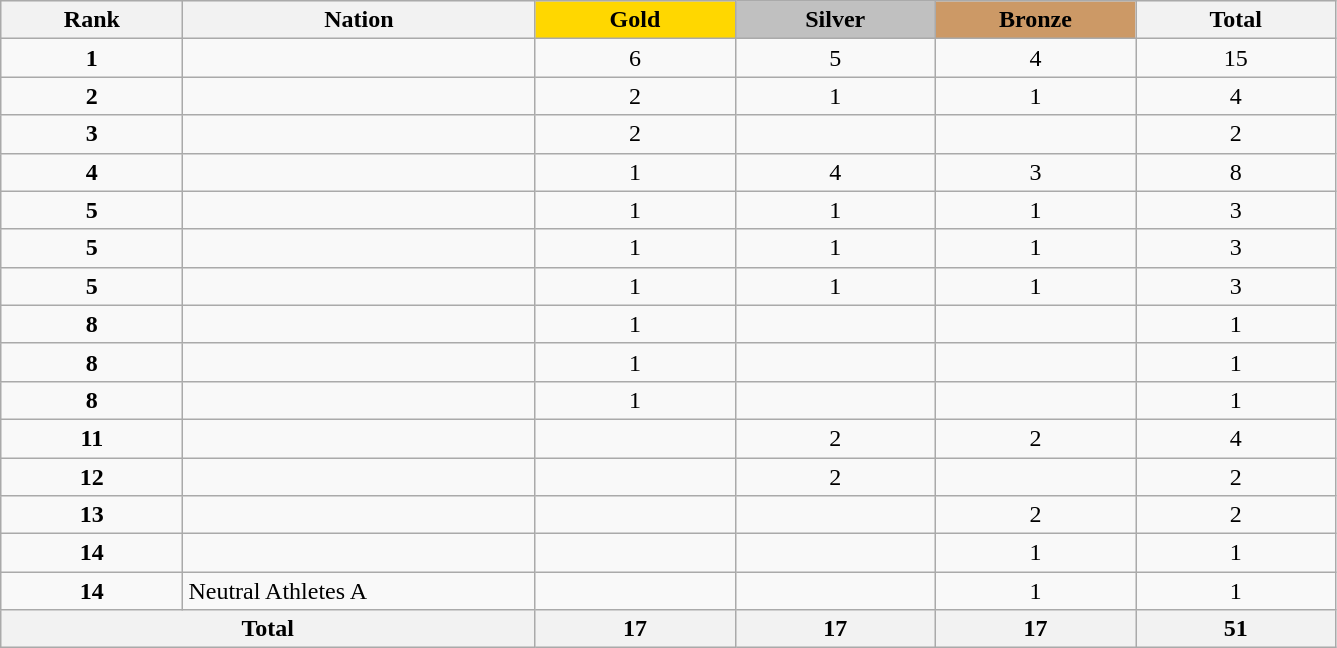<table class="wikitable collapsible autocollapse plainrowheaders" width=70.5% style="text-align:center;">
<tr style="background-color:#EDEDED;">
<th width=100px class="hintergrundfarbe5">Rank</th>
<th width=200px class="hintergrundfarbe6">Nation</th>
<th style="background:    gold; width:15%">Gold</th>
<th style="background:  silver; width:15%">Silver</th>
<th style="background: #CC9966; width:15%">Bronze</th>
<th class="hintergrundfarbe6" style="width:15%">Total</th>
</tr>
<tr>
<td><strong>1</strong></td>
<td align=left></td>
<td>6</td>
<td>5</td>
<td>4</td>
<td>15</td>
</tr>
<tr>
<td><strong>2</strong></td>
<td align=left></td>
<td>2</td>
<td>1</td>
<td>1</td>
<td>4</td>
</tr>
<tr>
<td><strong>3</strong></td>
<td align=left></td>
<td>2</td>
<td></td>
<td></td>
<td>2</td>
</tr>
<tr>
<td><strong>4</strong></td>
<td align=left></td>
<td>1</td>
<td>4</td>
<td>3</td>
<td>8</td>
</tr>
<tr>
<td><strong>5</strong></td>
<td align=left></td>
<td>1</td>
<td>1</td>
<td>1</td>
<td>3</td>
</tr>
<tr>
<td><strong>5</strong></td>
<td align=left></td>
<td>1</td>
<td>1</td>
<td>1</td>
<td>3</td>
</tr>
<tr>
<td><strong>5</strong></td>
<td align=left></td>
<td>1</td>
<td>1</td>
<td>1</td>
<td>3</td>
</tr>
<tr>
<td><strong>8</strong></td>
<td align=left></td>
<td>1</td>
<td></td>
<td></td>
<td>1</td>
</tr>
<tr>
<td><strong>8</strong></td>
<td align=left></td>
<td>1</td>
<td></td>
<td></td>
<td>1</td>
</tr>
<tr>
<td><strong>8</strong></td>
<td align=left></td>
<td>1</td>
<td></td>
<td></td>
<td>1</td>
</tr>
<tr>
<td><strong>11</strong></td>
<td align=left></td>
<td></td>
<td>2</td>
<td>2</td>
<td>4</td>
</tr>
<tr>
<td><strong>12</strong></td>
<td align=left></td>
<td></td>
<td>2</td>
<td></td>
<td>2</td>
</tr>
<tr>
<td><strong>13</strong></td>
<td align=left></td>
<td></td>
<td></td>
<td>2</td>
<td>2</td>
</tr>
<tr>
<td><strong>14</strong></td>
<td align=left></td>
<td></td>
<td></td>
<td>1</td>
<td>1</td>
</tr>
<tr>
<td><strong>14</strong></td>
<td align=left> Neutral Athletes A</td>
<td></td>
<td></td>
<td>1</td>
<td>1</td>
</tr>
<tr>
<th colspan=2>Total</th>
<th>17</th>
<th>17</th>
<th>17</th>
<th>51</th>
</tr>
</table>
